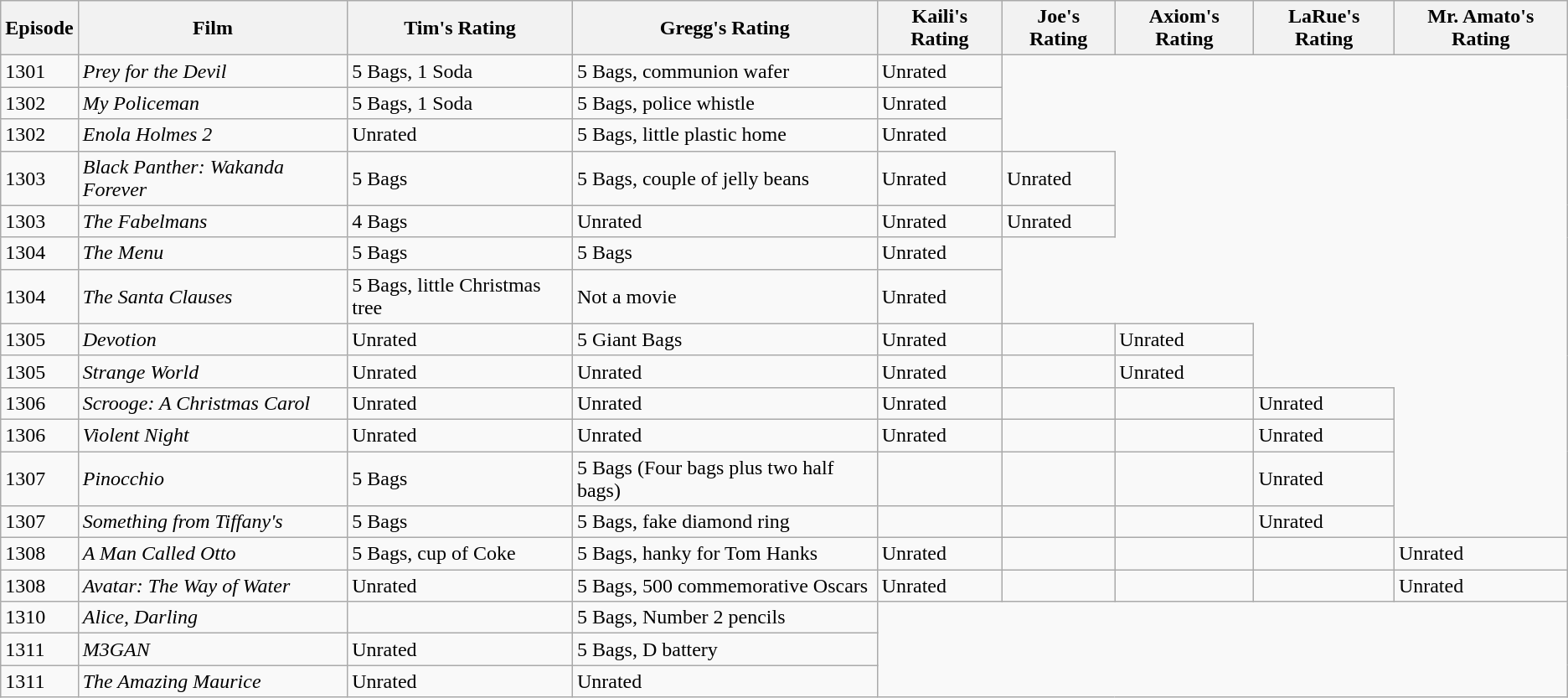<table class="wikitable">
<tr>
<th>Episode</th>
<th>Film</th>
<th>Tim's Rating</th>
<th>Gregg's Rating</th>
<th>Kaili's Rating</th>
<th>Joe's Rating</th>
<th>Axiom's Rating</th>
<th>LaRue's Rating</th>
<th>Mr. Amato's Rating</th>
</tr>
<tr>
<td>1301</td>
<td><em>Prey for the Devil</em></td>
<td>5 Bags, 1 Soda</td>
<td>5 Bags, communion wafer</td>
<td>Unrated</td>
</tr>
<tr>
<td>1302</td>
<td><em>My Policeman</em></td>
<td>5 Bags, 1 Soda</td>
<td>5 Bags, police whistle</td>
<td>Unrated</td>
</tr>
<tr>
<td>1302</td>
<td><em>Enola Holmes 2</em></td>
<td>Unrated</td>
<td>5 Bags, little plastic home</td>
<td>Unrated</td>
</tr>
<tr>
<td>1303</td>
<td><em>Black Panther: Wakanda Forever</em></td>
<td>5 Bags</td>
<td>5 Bags, couple of jelly beans</td>
<td>Unrated</td>
<td>Unrated</td>
</tr>
<tr>
<td>1303</td>
<td><em>The Fabelmans</em></td>
<td>4 Bags</td>
<td>Unrated</td>
<td>Unrated</td>
<td>Unrated</td>
</tr>
<tr>
<td>1304</td>
<td><em>The Menu</em></td>
<td>5 Bags</td>
<td>5 Bags</td>
<td>Unrated</td>
</tr>
<tr>
<td>1304</td>
<td><em>The Santa Clauses</em></td>
<td>5 Bags, little Christmas tree</td>
<td>Not a movie</td>
<td>Unrated</td>
</tr>
<tr>
<td>1305</td>
<td><em>Devotion</em></td>
<td>Unrated</td>
<td>5 Giant Bags</td>
<td>Unrated</td>
<td></td>
<td>Unrated</td>
</tr>
<tr>
<td>1305</td>
<td><em>Strange World</em></td>
<td>Unrated</td>
<td>Unrated</td>
<td>Unrated</td>
<td></td>
<td>Unrated</td>
</tr>
<tr>
<td>1306</td>
<td><em>Scrooge: A Christmas Carol</em></td>
<td>Unrated</td>
<td>Unrated</td>
<td>Unrated</td>
<td></td>
<td></td>
<td>Unrated</td>
</tr>
<tr>
<td>1306</td>
<td><em>Violent Night</em></td>
<td>Unrated</td>
<td>Unrated</td>
<td>Unrated</td>
<td></td>
<td></td>
<td>Unrated</td>
</tr>
<tr>
<td>1307</td>
<td><em>Pinocchio</em></td>
<td>5 Bags</td>
<td>5 Bags (Four bags plus two half bags)</td>
<td></td>
<td></td>
<td></td>
<td>Unrated</td>
</tr>
<tr>
<td>1307</td>
<td><em>Something from Tiffany's</em></td>
<td>5 Bags</td>
<td>5 Bags, fake diamond ring</td>
<td></td>
<td></td>
<td></td>
<td>Unrated</td>
</tr>
<tr>
<td>1308</td>
<td><em>A Man Called Otto</em></td>
<td>5 Bags, cup of Coke</td>
<td>5 Bags, hanky for Tom Hanks</td>
<td>Unrated</td>
<td></td>
<td></td>
<td></td>
<td>Unrated</td>
</tr>
<tr>
<td>1308</td>
<td><em>Avatar: The Way of Water</em></td>
<td>Unrated</td>
<td>5 Bags, 500 commemorative Oscars</td>
<td>Unrated</td>
<td></td>
<td></td>
<td></td>
<td>Unrated</td>
</tr>
<tr>
<td>1310</td>
<td><em>Alice, Darling</em></td>
<td></td>
<td>5 Bags, Number 2 pencils</td>
</tr>
<tr>
<td>1311</td>
<td><em>M3GAN</em></td>
<td>Unrated</td>
<td>5 Bags, D battery</td>
</tr>
<tr>
<td>1311</td>
<td><em>The Amazing Maurice</em></td>
<td>Unrated</td>
<td>Unrated</td>
</tr>
</table>
